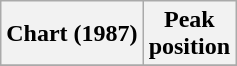<table class="wikitable sortable plainrowheaders" style="text-align:center">
<tr>
<th>Chart (1987)</th>
<th>Peak<br>position</th>
</tr>
<tr>
</tr>
</table>
